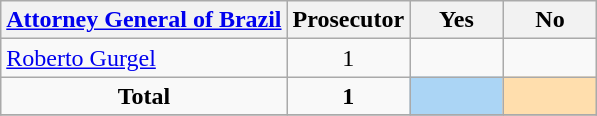<table class="wikitable">
<tr>
<th><a href='#'>Attorney General of Brazil</a></th>
<th width="55pt">Prosecutor</th>
<th width="55pt">Yes</th>
<th width="55pt">No</th>
</tr>
<tr>
<td align="left"><a href='#'>Roberto Gurgel</a></td>
<td align="center">1</td>
<td align="center"></td>
<td align="center"></td>
</tr>
<tr>
<td align="center"><strong>Total</strong></td>
<td align="center"><strong>1</strong></td>
<td align="center" bgcolor="#abd5f5"></td>
<td align="center" bgcolor="#FFDEAD"></td>
</tr>
<tr>
</tr>
</table>
